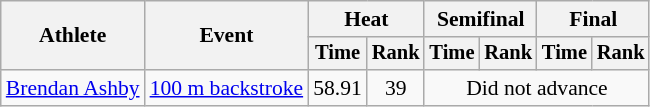<table class=wikitable style="font-size:90%">
<tr>
<th rowspan="2">Athlete</th>
<th rowspan="2">Event</th>
<th colspan="2">Heat</th>
<th colspan="2">Semifinal</th>
<th colspan="2">Final</th>
</tr>
<tr style="font-size:95%">
<th>Time</th>
<th>Rank</th>
<th>Time</th>
<th>Rank</th>
<th>Time</th>
<th>Rank</th>
</tr>
<tr align=center>
<td align=left><a href='#'>Brendan Ashby</a></td>
<td align=left><a href='#'>100 m backstroke</a></td>
<td>58.91</td>
<td>39</td>
<td colspan=4>Did not advance</td>
</tr>
</table>
